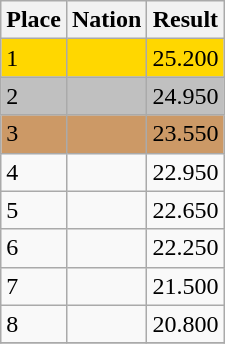<table class="wikitable">
<tr>
<th>Place</th>
<th>Nation</th>
<th>Result</th>
</tr>
<tr bgcolor=gold>
<td>1</td>
<td></td>
<td>25.200</td>
</tr>
<tr bgcolor=silver>
<td>2</td>
<td></td>
<td>24.950</td>
</tr>
<tr bgcolor=cc9966>
<td>3</td>
<td></td>
<td>23.550</td>
</tr>
<tr>
<td>4</td>
<td></td>
<td>22.950</td>
</tr>
<tr>
<td>5</td>
<td></td>
<td>22.650</td>
</tr>
<tr>
<td>6</td>
<td></td>
<td>22.250</td>
</tr>
<tr>
<td>7</td>
<td></td>
<td>21.500</td>
</tr>
<tr>
<td>8</td>
<td></td>
<td>20.800</td>
</tr>
<tr>
</tr>
</table>
